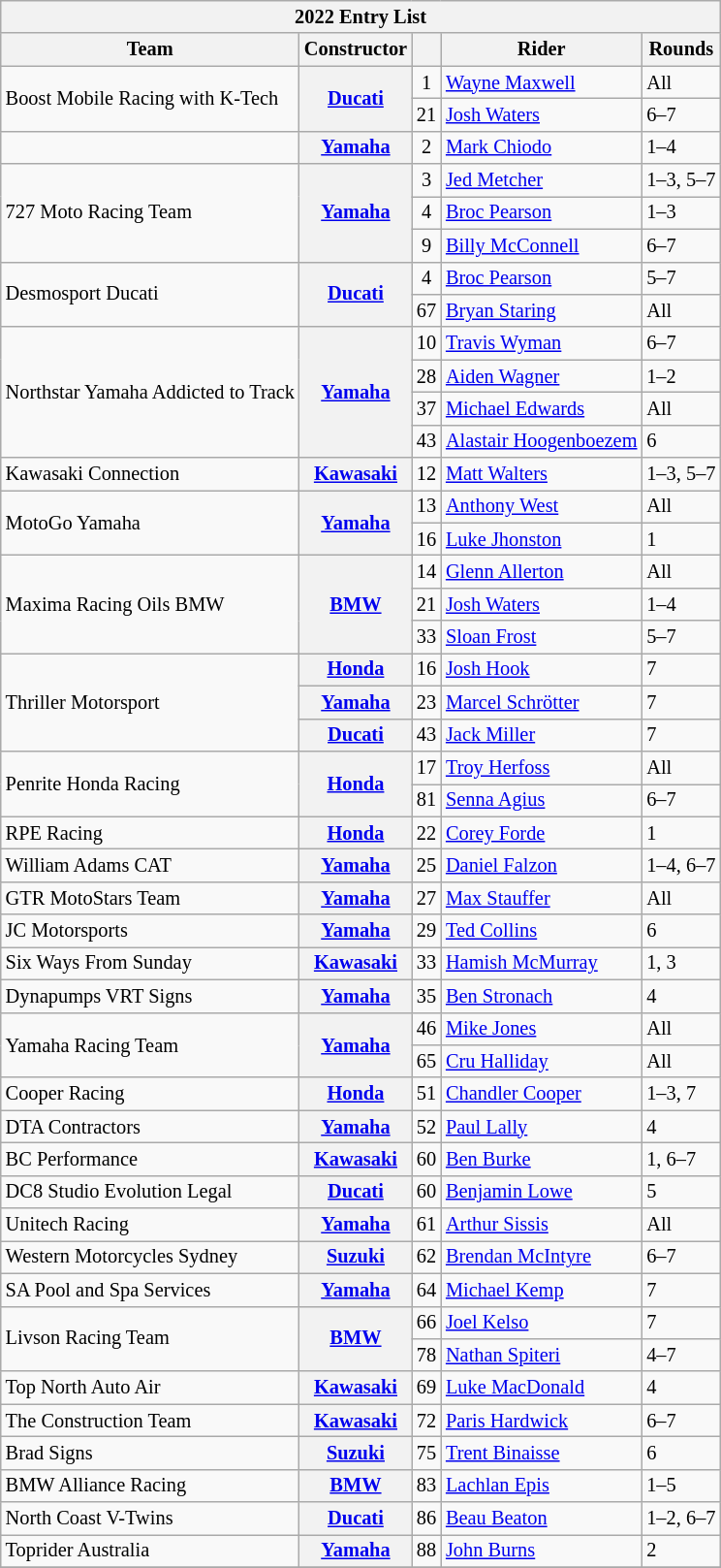<table class="wikitable" style="font-size: 85%;">
<tr>
<th colspan=5>2022 Entry List</th>
</tr>
<tr>
<th>Team</th>
<th>Constructor</th>
<th></th>
<th>Rider</th>
<th>Rounds</th>
</tr>
<tr>
<td rowspan=2>Boost Mobile Racing with K-Tech</td>
<th rowspan=2><a href='#'>Ducati</a></th>
<td align=center>1</td>
<td> <a href='#'>Wayne Maxwell</a></td>
<td>All</td>
</tr>
<tr>
<td align=center>21</td>
<td> <a href='#'>Josh Waters</a></td>
<td>6–7</td>
</tr>
<tr>
<td></td>
<th><a href='#'>Yamaha</a></th>
<td align=center>2</td>
<td> <a href='#'>Mark Chiodo</a></td>
<td>1–4</td>
</tr>
<tr>
<td rowspan=3>727 Moto Racing Team</td>
<th rowspan=3><a href='#'>Yamaha</a></th>
<td align=center>3</td>
<td> <a href='#'>Jed Metcher</a></td>
<td>1–3, 5–7</td>
</tr>
<tr>
<td align=center>4</td>
<td> <a href='#'>Broc Pearson</a></td>
<td>1–3</td>
</tr>
<tr>
<td align=center>9</td>
<td> <a href='#'>Billy McConnell</a></td>
<td>6–7</td>
</tr>
<tr>
<td rowspan=2>Desmosport Ducati</td>
<th rowspan=2><a href='#'>Ducati</a></th>
<td align=center>4</td>
<td> <a href='#'>Broc Pearson</a></td>
<td>5–7</td>
</tr>
<tr>
<td align=center>67</td>
<td> <a href='#'>Bryan Staring</a></td>
<td>All</td>
</tr>
<tr>
<td rowspan=4>Northstar Yamaha Addicted to Track</td>
<th rowspan=4><a href='#'>Yamaha</a></th>
<td align=center>10</td>
<td> <a href='#'>Travis Wyman</a></td>
<td>6–7</td>
</tr>
<tr>
<td align=center>28</td>
<td> <a href='#'>Aiden Wagner</a></td>
<td>1–2</td>
</tr>
<tr>
<td align=center>37</td>
<td> <a href='#'>Michael Edwards</a></td>
<td>All</td>
</tr>
<tr>
<td align=center>43</td>
<td> <a href='#'>Alastair Hoogenboezem</a></td>
<td>6</td>
</tr>
<tr>
<td>Kawasaki Connection</td>
<th><a href='#'>Kawasaki</a></th>
<td align=center>12</td>
<td> <a href='#'>Matt Walters</a></td>
<td>1–3, 5–7</td>
</tr>
<tr>
<td rowspan=2>MotoGo Yamaha</td>
<th rowspan=2><a href='#'>Yamaha</a></th>
<td align=center>13</td>
<td> <a href='#'>Anthony West</a></td>
<td>All</td>
</tr>
<tr>
<td align=center>16</td>
<td> <a href='#'>Luke Jhonston</a></td>
<td>1</td>
</tr>
<tr>
<td rowspan=3>Maxima Racing Oils BMW</td>
<th rowspan=3><a href='#'>BMW</a></th>
<td align=center>14</td>
<td> <a href='#'>Glenn Allerton</a></td>
<td>All</td>
</tr>
<tr>
<td align=center>21</td>
<td> <a href='#'>Josh Waters</a></td>
<td>1–4</td>
</tr>
<tr>
<td align=center>33</td>
<td> <a href='#'>Sloan Frost</a></td>
<td>5–7</td>
</tr>
<tr>
<td rowspan=3>Thriller Motorsport</td>
<th><a href='#'>Honda</a></th>
<td align=center>16</td>
<td> <a href='#'>Josh Hook</a></td>
<td>7</td>
</tr>
<tr>
<th><a href='#'>Yamaha</a></th>
<td align=center>23</td>
<td> <a href='#'>Marcel Schrötter</a></td>
<td>7</td>
</tr>
<tr>
<th><a href='#'>Ducati</a></th>
<td align=center>43</td>
<td> <a href='#'>Jack Miller</a></td>
<td>7</td>
</tr>
<tr>
<td rowspan=2>Penrite Honda Racing</td>
<th rowspan=2><a href='#'>Honda</a></th>
<td align=center>17</td>
<td> <a href='#'>Troy Herfoss</a></td>
<td>All</td>
</tr>
<tr>
<td align=center>81</td>
<td> <a href='#'>Senna Agius</a></td>
<td>6–7</td>
</tr>
<tr>
<td>RPE Racing</td>
<th><a href='#'>Honda</a></th>
<td align=center>22</td>
<td> <a href='#'>Corey Forde</a></td>
<td>1</td>
</tr>
<tr>
<td>William Adams CAT</td>
<th><a href='#'>Yamaha</a></th>
<td align=center>25</td>
<td> <a href='#'>Daniel Falzon</a></td>
<td>1–4, 6–7</td>
</tr>
<tr>
<td>GTR MotoStars Team</td>
<th><a href='#'>Yamaha</a></th>
<td align=center>27</td>
<td> <a href='#'>Max Stauffer</a></td>
<td>All</td>
</tr>
<tr>
<td>JC Motorsports</td>
<th><a href='#'>Yamaha</a></th>
<td align=center>29</td>
<td> <a href='#'>Ted Collins</a></td>
<td>6</td>
</tr>
<tr>
<td>Six Ways From Sunday</td>
<th><a href='#'>Kawasaki</a></th>
<td align=center>33</td>
<td> <a href='#'>Hamish McMurray</a></td>
<td>1, 3</td>
</tr>
<tr>
<td>Dynapumps VRT Signs</td>
<th><a href='#'>Yamaha</a></th>
<td align=center>35</td>
<td> <a href='#'>Ben Stronach</a></td>
<td>4</td>
</tr>
<tr>
<td rowspan=2>Yamaha Racing Team</td>
<th rowspan=2><a href='#'>Yamaha</a></th>
<td align=center>46</td>
<td> <a href='#'>Mike Jones</a></td>
<td>All</td>
</tr>
<tr>
<td align=center>65</td>
<td> <a href='#'>Cru Halliday</a></td>
<td>All</td>
</tr>
<tr>
<td>Cooper Racing</td>
<th><a href='#'>Honda</a></th>
<td align=center>51</td>
<td> <a href='#'>Chandler Cooper</a></td>
<td>1–3, 7</td>
</tr>
<tr>
<td>DTA Contractors</td>
<th><a href='#'>Yamaha</a></th>
<td align=center>52</td>
<td> <a href='#'>Paul Lally</a></td>
<td>4</td>
</tr>
<tr>
<td>BC Performance</td>
<th><a href='#'>Kawasaki</a></th>
<td align=center>60</td>
<td> <a href='#'>Ben Burke</a></td>
<td>1, 6–7</td>
</tr>
<tr>
<td>DC8 Studio Evolution Legal</td>
<th><a href='#'>Ducati</a></th>
<td align=center>60</td>
<td> <a href='#'>Benjamin Lowe</a></td>
<td>5</td>
</tr>
<tr>
<td>Unitech Racing</td>
<th><a href='#'>Yamaha</a></th>
<td align=center>61</td>
<td> <a href='#'>Arthur Sissis</a></td>
<td>All</td>
</tr>
<tr>
<td>Western Motorcycles Sydney</td>
<th><a href='#'>Suzuki</a></th>
<td align=center>62</td>
<td> <a href='#'>Brendan McIntyre</a></td>
<td>6–7</td>
</tr>
<tr>
<td>SA Pool and Spa Services</td>
<th><a href='#'>Yamaha</a></th>
<td align=center>64</td>
<td> <a href='#'>Michael Kemp</a></td>
<td>7</td>
</tr>
<tr>
<td rowspan=2>Livson Racing Team</td>
<th rowspan=2><a href='#'>BMW</a></th>
<td align=center>66</td>
<td> <a href='#'>Joel Kelso</a></td>
<td>7</td>
</tr>
<tr>
<td align=center>78</td>
<td> <a href='#'>Nathan Spiteri</a></td>
<td>4–7</td>
</tr>
<tr>
<td>Top North Auto Air</td>
<th><a href='#'>Kawasaki</a></th>
<td align=center>69</td>
<td> <a href='#'>Luke MacDonald</a></td>
<td>4</td>
</tr>
<tr>
<td>The Construction Team</td>
<th><a href='#'>Kawasaki</a></th>
<td align=center>72</td>
<td> <a href='#'>Paris Hardwick</a></td>
<td>6–7</td>
</tr>
<tr>
<td>Brad Signs</td>
<th><a href='#'>Suzuki</a></th>
<td align=center>75</td>
<td> <a href='#'>Trent Binaisse</a></td>
<td>6</td>
</tr>
<tr>
<td>BMW Alliance Racing</td>
<th><a href='#'>BMW</a></th>
<td align=center>83</td>
<td> <a href='#'>Lachlan Epis</a></td>
<td>1–5</td>
</tr>
<tr>
<td>North Coast V-Twins</td>
<th><a href='#'>Ducati</a></th>
<td align=center>86</td>
<td> <a href='#'>Beau Beaton</a></td>
<td>1–2, 6–7</td>
</tr>
<tr>
<td>Toprider Australia</td>
<th><a href='#'>Yamaha</a></th>
<td align=center>88</td>
<td> <a href='#'>John Burns</a></td>
<td>2</td>
</tr>
<tr>
</tr>
</table>
